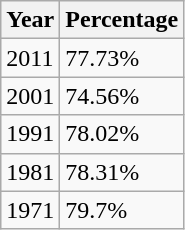<table class="wikitable sortable">
<tr>
<th>Year</th>
<th>Percentage</th>
</tr>
<tr>
<td>2011</td>
<td>77.73%</td>
</tr>
<tr>
<td>2001</td>
<td>74.56%</td>
</tr>
<tr>
<td>1991</td>
<td>78.02%</td>
</tr>
<tr>
<td>1981</td>
<td>78.31%</td>
</tr>
<tr>
<td>1971</td>
<td>79.7%</td>
</tr>
</table>
